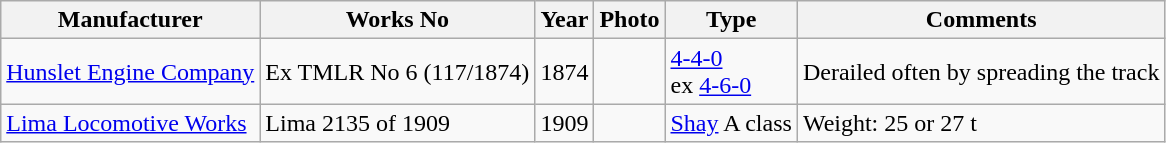<table class="wikitable">
<tr>
<th>Manufacturer</th>
<th>Works No</th>
<th>Year</th>
<th>Photo</th>
<th>Type</th>
<th>Comments</th>
</tr>
<tr>
<td><a href='#'>Hunslet Engine Company</a></td>
<td>Ex TMLR No 6 (117/1874)</td>
<td>1874</td>
<td></td>
<td><a href='#'>4-4-0</a><br> ex <a href='#'>4-6-0</a></td>
<td>Derailed often by spreading the track</td>
</tr>
<tr>
<td><a href='#'>Lima Locomotive Works</a></td>
<td>Lima 2135 of 1909</td>
<td>1909</td>
<td></td>
<td><a href='#'>Shay</a> A class</td>
<td>Weight: 25 or 27 t</td>
</tr>
</table>
